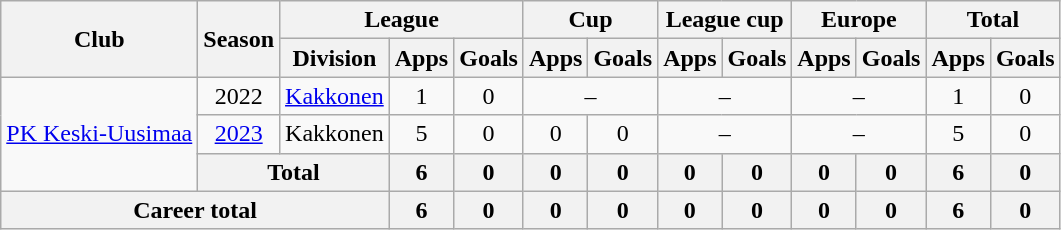<table class="wikitable" style="text-align:center">
<tr>
<th rowspan="2">Club</th>
<th rowspan="2">Season</th>
<th colspan="3">League</th>
<th colspan="2">Cup</th>
<th colspan="2">League cup</th>
<th colspan="2">Europe</th>
<th colspan="2">Total</th>
</tr>
<tr>
<th>Division</th>
<th>Apps</th>
<th>Goals</th>
<th>Apps</th>
<th>Goals</th>
<th>Apps</th>
<th>Goals</th>
<th>Apps</th>
<th>Goals</th>
<th>Apps</th>
<th>Goals</th>
</tr>
<tr>
<td rowspan=3><a href='#'>PK Keski-Uusimaa</a></td>
<td>2022</td>
<td><a href='#'>Kakkonen</a></td>
<td>1</td>
<td>0</td>
<td colspan=2>–</td>
<td colspan=2>–</td>
<td colspan=2>–</td>
<td>1</td>
<td>0</td>
</tr>
<tr>
<td><a href='#'>2023</a></td>
<td>Kakkonen</td>
<td>5</td>
<td>0</td>
<td>0</td>
<td>0</td>
<td colspan=2>–</td>
<td colspan=2>–</td>
<td>5</td>
<td>0</td>
</tr>
<tr>
<th colspan="2">Total</th>
<th>6</th>
<th>0</th>
<th>0</th>
<th>0</th>
<th>0</th>
<th>0</th>
<th>0</th>
<th>0</th>
<th>6</th>
<th>0</th>
</tr>
<tr>
<th colspan="3">Career total</th>
<th>6</th>
<th>0</th>
<th>0</th>
<th>0</th>
<th>0</th>
<th>0</th>
<th>0</th>
<th>0</th>
<th>6</th>
<th>0</th>
</tr>
</table>
